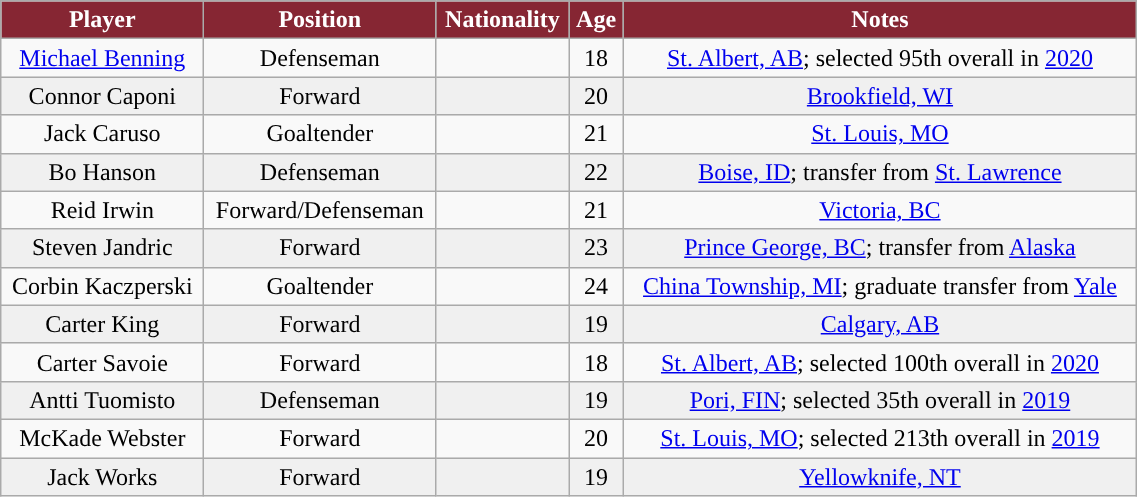<table class="wikitable" width="60%">
<tr>
<th style="color:white; background:#862633; ">Player</th>
<th style="color:white; background:#862633; ">Position</th>
<th style="color:white; background:#862633; ">Nationality</th>
<th style="color:white; background:#862633; ">Age</th>
<th style="color:white; background:#862633; ">Notes</th>
</tr>
<tr align="center" bgcolor="">
<td><a href='#'>Michael Benning</a></td>
<td>Defenseman</td>
<td></td>
<td>18</td>
<td><a href='#'>St. Albert, AB</a>; selected 95th overall in <a href='#'>2020</a></td>
</tr>
<tr align="center" bgcolor="f0f0f0">
<td>Connor Caponi</td>
<td>Forward</td>
<td></td>
<td>20</td>
<td><a href='#'>Brookfield, WI</a></td>
</tr>
<tr align="center" bgcolor="">
<td>Jack Caruso</td>
<td>Goaltender</td>
<td></td>
<td>21</td>
<td><a href='#'>St. Louis, MO</a></td>
</tr>
<tr align="center" bgcolor="f0f0f0">
<td>Bo Hanson</td>
<td>Defenseman</td>
<td></td>
<td>22</td>
<td><a href='#'>Boise, ID</a>; transfer from <a href='#'>St. Lawrence</a></td>
</tr>
<tr align="center" bgcolor="">
<td>Reid Irwin</td>
<td>Forward/Defenseman</td>
<td></td>
<td>21</td>
<td><a href='#'>Victoria, BC</a></td>
</tr>
<tr align="center" bgcolor="f0f0f0">
<td>Steven Jandric</td>
<td>Forward</td>
<td></td>
<td>23</td>
<td><a href='#'>Prince George, BC</a>; transfer from <a href='#'>Alaska</a></td>
</tr>
<tr align="center" bgcolor="">
<td>Corbin Kaczperski</td>
<td>Goaltender</td>
<td></td>
<td>24</td>
<td><a href='#'>China Township, MI</a>; graduate transfer from <a href='#'>Yale</a></td>
</tr>
<tr align="center" bgcolor="f0f0f0">
<td>Carter King</td>
<td>Forward</td>
<td></td>
<td>19</td>
<td><a href='#'>Calgary, AB</a></td>
</tr>
<tr align="center" bgcolor="">
<td>Carter Savoie</td>
<td>Forward</td>
<td></td>
<td>18</td>
<td><a href='#'>St. Albert, AB</a>; selected 100th overall in <a href='#'>2020</a></td>
</tr>
<tr align="center" bgcolor="f0f0f0">
<td>Antti Tuomisto</td>
<td>Defenseman</td>
<td></td>
<td>19</td>
<td><a href='#'>Pori, FIN</a>; selected 35th overall in <a href='#'>2019</a></td>
</tr>
<tr align="center" bgcolor="">
<td>McKade Webster</td>
<td>Forward</td>
<td></td>
<td>20</td>
<td><a href='#'>St. Louis, MO</a>; selected 213th overall in <a href='#'>2019</a></td>
</tr>
<tr align="center" bgcolor="f0f0f0">
<td>Jack Works</td>
<td>Forward</td>
<td></td>
<td>19</td>
<td><a href='#'>Yellowknife, NT</a></td>
</tr>
</table>
